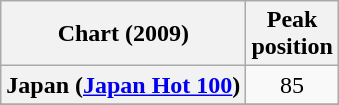<table class="wikitable sortable plainrowheaders">
<tr>
<th>Chart (2009)</th>
<th>Peak<br>position</th>
</tr>
<tr>
<th scope="row">Japan (<a href='#'>Japan Hot 100</a>)</th>
<td style="text-align:center;">85</td>
</tr>
<tr>
</tr>
<tr>
</tr>
<tr>
</tr>
</table>
